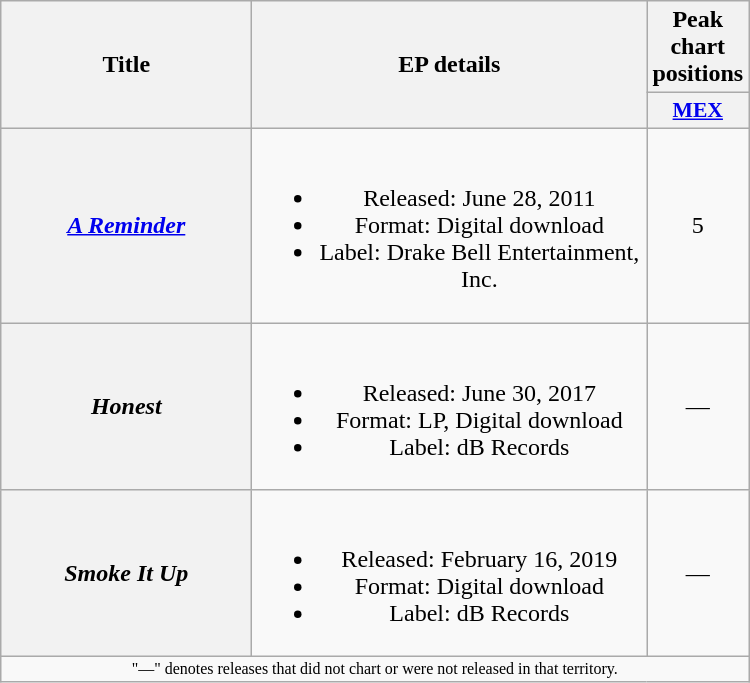<table class="wikitable plainrowheaders" style="text-align:center;">
<tr>
<th scope="col" rowspan="2" style="width:10em;">Title</th>
<th scope="col" rowspan="2" style="width:16em;">EP details</th>
<th scope="col" colspan="1">Peak chart positions</th>
</tr>
<tr>
<th style="width:3em;font-size:90%"><a href='#'>MEX</a><br></th>
</tr>
<tr>
<th scope="row"><em><a href='#'>A Reminder</a></em></th>
<td><br><ul><li>Released: June 28, 2011</li><li>Format: Digital download</li><li>Label: Drake Bell Entertainment, Inc.</li></ul></td>
<td>5</td>
</tr>
<tr>
<th scope="row"><em>Honest</em></th>
<td><br><ul><li>Released: June 30, 2017</li><li>Format: LP, Digital download</li><li>Label: dB Records</li></ul></td>
<td>—</td>
</tr>
<tr>
<th scope="row"><em>Smoke It Up</em></th>
<td><br><ul><li>Released: February 16, 2019</li><li>Format: Digital download</li><li>Label: dB Records</li></ul></td>
<td>—</td>
</tr>
<tr>
<td align="center" colspan="15" style="font-size:8pt">"—" denotes releases that did not chart or were not released in that territory.</td>
</tr>
</table>
